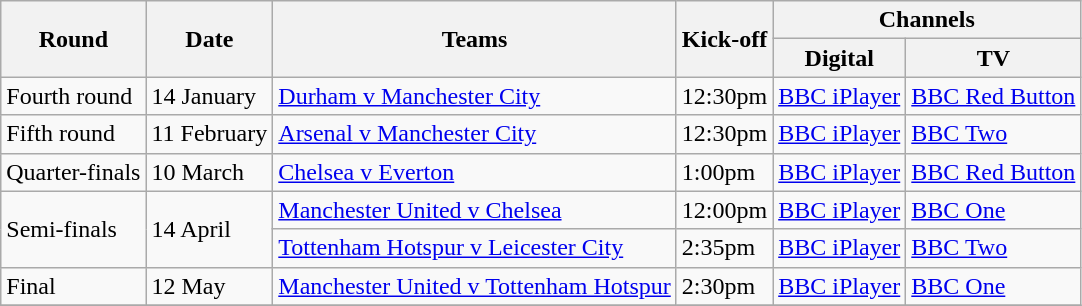<table class="wikitable">
<tr>
<th rowspan=2>Round</th>
<th rowspan=2>Date</th>
<th rowspan=2>Teams</th>
<th rowspan=2>Kick-off</th>
<th colspan=2>Channels</th>
</tr>
<tr>
<th>Digital</th>
<th>TV</th>
</tr>
<tr>
<td>Fourth round</td>
<td>14 January</td>
<td><a href='#'>Durham v Manchester City</a></td>
<td>12:30pm</td>
<td><a href='#'>BBC iPlayer</a></td>
<td><a href='#'>BBC Red Button</a></td>
</tr>
<tr>
<td>Fifth round</td>
<td>11 February</td>
<td><a href='#'>Arsenal v Manchester City</a></td>
<td>12:30pm</td>
<td><a href='#'>BBC iPlayer</a></td>
<td><a href='#'>BBC Two</a></td>
</tr>
<tr>
<td>Quarter-finals</td>
<td>10 March</td>
<td><a href='#'>Chelsea v Everton</a></td>
<td>1:00pm</td>
<td><a href='#'>BBC iPlayer</a></td>
<td><a href='#'>BBC Red Button</a></td>
</tr>
<tr>
<td rowspan=2>Semi-finals</td>
<td rowspan=2>14 April</td>
<td><a href='#'>Manchester United v Chelsea</a></td>
<td>12:00pm</td>
<td><a href='#'>BBC iPlayer</a></td>
<td><a href='#'>BBC One</a></td>
</tr>
<tr>
<td><a href='#'>Tottenham Hotspur v Leicester City</a></td>
<td>2:35pm</td>
<td><a href='#'>BBC iPlayer</a></td>
<td><a href='#'>BBC Two</a></td>
</tr>
<tr>
<td>Final</td>
<td>12 May</td>
<td><a href='#'>Manchester United v Tottenham Hotspur</a></td>
<td>2:30pm</td>
<td><a href='#'>BBC iPlayer</a></td>
<td><a href='#'>BBC One</a></td>
</tr>
<tr>
</tr>
</table>
